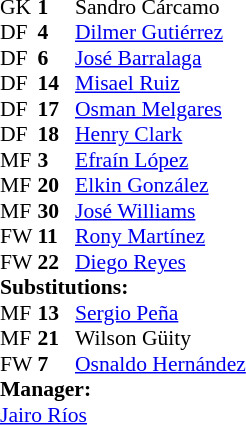<table style = "font-size: 90%" cellspacing = "0" cellpadding = "0">
<tr>
<td colspan = 4></td>
</tr>
<tr>
<th style="width:25px;"></th>
<th style="width:25px;"></th>
</tr>
<tr>
<td>GK</td>
<td><strong>1</strong></td>
<td> Sandro Cárcamo</td>
</tr>
<tr>
<td>DF</td>
<td><strong>4</strong></td>
<td> <a href='#'>Dilmer Gutiérrez</a></td>
</tr>
<tr>
<td>DF</td>
<td><strong>6</strong></td>
<td> <a href='#'>José Barralaga</a></td>
</tr>
<tr>
<td>DF</td>
<td><strong>14</strong></td>
<td> <a href='#'>Misael Ruiz</a></td>
</tr>
<tr>
<td>DF</td>
<td><strong>17</strong></td>
<td> <a href='#'>Osman Melgares</a></td>
</tr>
<tr>
<td>DF</td>
<td><strong>18</strong></td>
<td> <a href='#'>Henry Clark</a></td>
</tr>
<tr>
<td>MF</td>
<td><strong>3</strong></td>
<td> <a href='#'>Efraín López</a></td>
<td></td>
<td></td>
</tr>
<tr>
<td>MF</td>
<td><strong>20</strong></td>
<td> <a href='#'>Elkin González</a></td>
</tr>
<tr>
<td>MF</td>
<td><strong>30</strong></td>
<td> <a href='#'>José Williams</a></td>
<td></td>
<td></td>
</tr>
<tr>
<td>FW</td>
<td><strong>11</strong></td>
<td> <a href='#'>Rony Martínez</a></td>
<td></td>
<td></td>
</tr>
<tr>
<td>FW</td>
<td><strong>22</strong></td>
<td> <a href='#'>Diego Reyes</a></td>
</tr>
<tr>
<td colspan = 3><strong>Substitutions:</strong></td>
</tr>
<tr>
<td>MF</td>
<td><strong>13</strong></td>
<td> <a href='#'>Sergio Peña</a></td>
<td></td>
<td></td>
</tr>
<tr>
<td>MF</td>
<td><strong>21</strong></td>
<td> Wilson Güity</td>
<td></td>
<td></td>
</tr>
<tr>
<td>FW</td>
<td><strong>7</strong></td>
<td> <a href='#'>Osnaldo Hernández</a></td>
<td></td>
<td></td>
</tr>
<tr>
<td colspan = 3><strong>Manager:</strong></td>
</tr>
<tr>
<td colspan = 3> <a href='#'>Jairo Ríos</a></td>
</tr>
</table>
